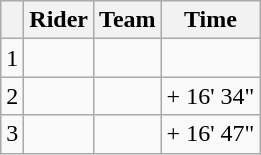<table class="wikitable">
<tr>
<th></th>
<th>Rider</th>
<th>Team</th>
<th>Time</th>
</tr>
<tr>
<td>1</td>
<td> </td>
<td></td>
<td align="right"></td>
</tr>
<tr>
<td>2</td>
<td></td>
<td></td>
<td align="right">+ 16' 34"</td>
</tr>
<tr>
<td>3</td>
<td></td>
<td></td>
<td align="right">+ 16' 47"</td>
</tr>
</table>
